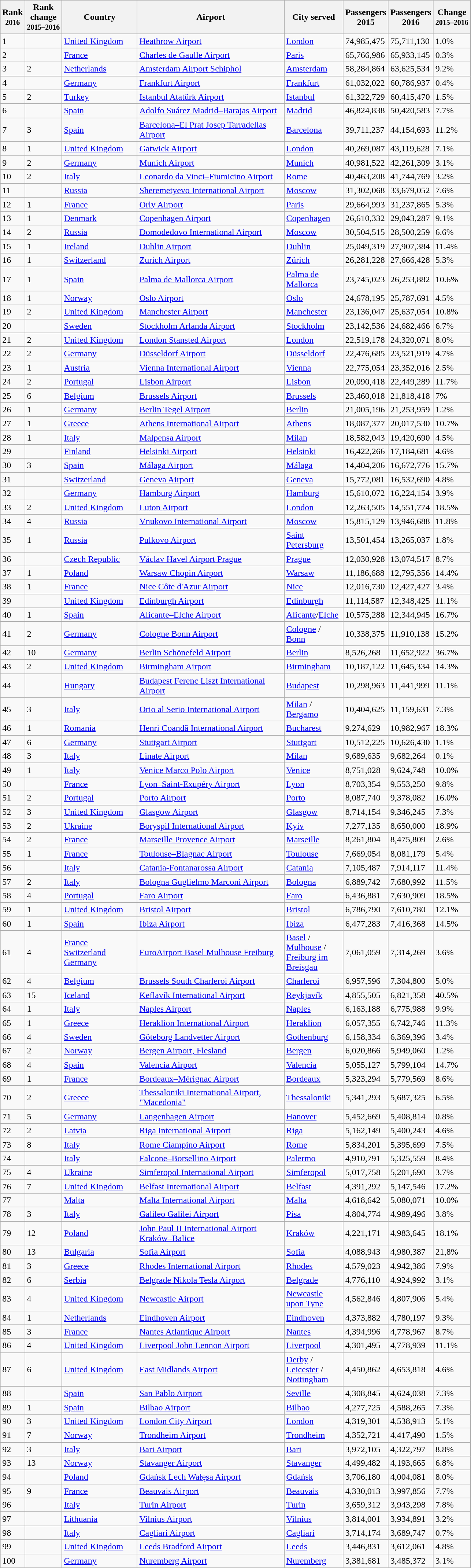<table class="wikitable sortable">
<tr>
<th>Rank<br><small>2016</small></th>
<th style="width:60px;">Rank<br>change<br><small>2015–2016</small></th>
<th style="width:130px;">Country</th>
<th style="width:260px;">Airport</th>
<th style="width:100px;">City served</th>
<th>Passengers<br>2015</th>
<th>Passengers<br>2016</th>
<th>Change<br><small>2015–2016</small></th>
</tr>
<tr>
<td>1</td>
<td></td>
<td><a href='#'>United Kingdom</a></td>
<td><a href='#'>Heathrow Airport</a></td>
<td><a href='#'>London</a></td>
<td>74,985,475</td>
<td>75,711,130</td>
<td>1.0%</td>
</tr>
<tr>
<td>2</td>
<td></td>
<td><a href='#'>France</a></td>
<td><a href='#'>Charles de Gaulle Airport</a></td>
<td><a href='#'>Paris</a></td>
<td>65,766,986</td>
<td>65,933,145</td>
<td>0.3%</td>
</tr>
<tr>
<td>3</td>
<td> 2</td>
<td><a href='#'>Netherlands</a></td>
<td><a href='#'>Amsterdam Airport Schiphol</a></td>
<td><a href='#'>Amsterdam</a></td>
<td>58,284,864</td>
<td>63,625,534</td>
<td>9.2%</td>
</tr>
<tr>
<td>4</td>
<td></td>
<td><a href='#'>Germany</a></td>
<td><a href='#'>Frankfurt Airport</a></td>
<td><a href='#'>Frankfurt</a></td>
<td>61,032,022</td>
<td>60,786,937</td>
<td>0.4%</td>
</tr>
<tr>
<td>5</td>
<td> 2</td>
<td><a href='#'>Turkey</a></td>
<td><a href='#'>Istanbul Atatürk Airport</a></td>
<td><a href='#'>Istanbul</a></td>
<td>61,322,729</td>
<td>60,415,470</td>
<td>1.5%</td>
</tr>
<tr>
<td>6</td>
<td></td>
<td><a href='#'>Spain</a></td>
<td><a href='#'>Adolfo Suárez Madrid–Barajas Airport</a></td>
<td><a href='#'>Madrid</a></td>
<td>46,824,838</td>
<td>50,420,583</td>
<td>7.7%</td>
</tr>
<tr>
<td>7</td>
<td> 3</td>
<td><a href='#'>Spain</a></td>
<td><a href='#'>Barcelona–El Prat Josep Tarradellas Airport</a></td>
<td><a href='#'>Barcelona</a></td>
<td>39,711,237</td>
<td>44,154,693</td>
<td>11.2%</td>
</tr>
<tr>
<td>8</td>
<td> 1</td>
<td><a href='#'>United Kingdom</a></td>
<td><a href='#'>Gatwick Airport</a></td>
<td><a href='#'>London</a></td>
<td>40,269,087</td>
<td>43,119,628</td>
<td>7.1%</td>
</tr>
<tr>
<td>9</td>
<td> 2</td>
<td><a href='#'>Germany</a></td>
<td><a href='#'>Munich Airport</a></td>
<td><a href='#'>Munich</a></td>
<td>40,981,522</td>
<td>42,261,309</td>
<td>3.1%</td>
</tr>
<tr>
<td>10</td>
<td> 2</td>
<td><a href='#'>Italy</a></td>
<td><a href='#'>Leonardo da Vinci–Fiumicino Airport</a></td>
<td><a href='#'>Rome</a></td>
<td>40,463,208</td>
<td>41,744,769</td>
<td>3.2%</td>
</tr>
<tr>
<td>11</td>
<td></td>
<td><a href='#'>Russia</a></td>
<td><a href='#'>Sheremetyevo International Airport</a></td>
<td><a href='#'>Moscow</a></td>
<td>31,302,068</td>
<td>33,679,052</td>
<td>7.6%</td>
</tr>
<tr>
<td>12</td>
<td> 1</td>
<td><a href='#'>France</a></td>
<td><a href='#'>Orly Airport</a></td>
<td><a href='#'>Paris</a></td>
<td>29,664,993</td>
<td>31,237,865</td>
<td>5.3%</td>
</tr>
<tr>
<td>13</td>
<td> 1</td>
<td><a href='#'>Denmark</a></td>
<td><a href='#'>Copenhagen Airport</a></td>
<td><a href='#'>Copenhagen</a></td>
<td>26,610,332</td>
<td>29,043,287</td>
<td>9.1%</td>
</tr>
<tr>
<td>14</td>
<td> 2</td>
<td><a href='#'>Russia</a></td>
<td><a href='#'>Domodedovo International Airport</a></td>
<td><a href='#'>Moscow</a></td>
<td>30,504,515</td>
<td>28,500,259</td>
<td>6.6%</td>
</tr>
<tr>
<td>15</td>
<td> 1</td>
<td><a href='#'>Ireland</a></td>
<td><a href='#'>Dublin Airport</a></td>
<td><a href='#'>Dublin</a></td>
<td>25,049,319</td>
<td>27,907,384</td>
<td>11.4%</td>
</tr>
<tr>
<td>16</td>
<td> 1</td>
<td><a href='#'>Switzerland</a></td>
<td><a href='#'>Zurich Airport</a></td>
<td><a href='#'>Zürich</a></td>
<td>26,281,228</td>
<td>27,666,428</td>
<td>5.3%</td>
</tr>
<tr>
<td>17</td>
<td> 1</td>
<td><a href='#'>Spain</a></td>
<td><a href='#'>Palma de Mallorca Airport</a></td>
<td><a href='#'>Palma de Mallorca</a></td>
<td>23,745,023</td>
<td>26,253,882</td>
<td>10.6%</td>
</tr>
<tr>
<td>18</td>
<td> 1</td>
<td><a href='#'>Norway</a></td>
<td><a href='#'>Oslo Airport</a></td>
<td><a href='#'>Oslo</a></td>
<td>24,678,195</td>
<td>25,787,691</td>
<td>4.5%</td>
</tr>
<tr>
<td>19</td>
<td> 2</td>
<td><a href='#'>United Kingdom</a></td>
<td><a href='#'>Manchester Airport</a></td>
<td><a href='#'>Manchester</a></td>
<td>23,136,047</td>
<td>25,637,054</td>
<td>10.8%</td>
</tr>
<tr>
<td>20</td>
<td></td>
<td><a href='#'>Sweden</a></td>
<td><a href='#'>Stockholm Arlanda Airport</a></td>
<td><a href='#'>Stockholm</a></td>
<td>23,142,536</td>
<td>24,682,466</td>
<td>6.7%</td>
</tr>
<tr>
<td>21</td>
<td> 2</td>
<td><a href='#'>United Kingdom</a></td>
<td><a href='#'>London Stansted Airport</a></td>
<td><a href='#'>London</a></td>
<td>22,519,178</td>
<td>24,320,071</td>
<td>8.0%</td>
</tr>
<tr>
<td>22</td>
<td> 2</td>
<td><a href='#'>Germany</a></td>
<td><a href='#'>Düsseldorf Airport</a></td>
<td><a href='#'>Düsseldorf</a></td>
<td>22,476,685</td>
<td>23,521,919</td>
<td>4.7%</td>
</tr>
<tr>
<td>23</td>
<td> 1</td>
<td><a href='#'>Austria</a></td>
<td><a href='#'>Vienna International Airport</a></td>
<td><a href='#'>Vienna</a></td>
<td>22,775,054</td>
<td>23,352,016</td>
<td>2.5%</td>
</tr>
<tr>
<td>24</td>
<td> 2</td>
<td><a href='#'>Portugal</a></td>
<td><a href='#'>Lisbon Airport</a></td>
<td><a href='#'>Lisbon</a></td>
<td>20,090,418</td>
<td>22,449,289</td>
<td>11.7%</td>
</tr>
<tr>
<td>25</td>
<td> 6</td>
<td><a href='#'>Belgium</a></td>
<td><a href='#'>Brussels Airport</a></td>
<td><a href='#'>Brussels</a></td>
<td>23,460,018</td>
<td>21,818,418</td>
<td>7%</td>
</tr>
<tr>
<td>26</td>
<td> 1</td>
<td><a href='#'>Germany</a></td>
<td><a href='#'>Berlin Tegel Airport</a></td>
<td><a href='#'>Berlin</a></td>
<td>21,005,196</td>
<td>21,253,959</td>
<td>1.2%</td>
</tr>
<tr>
<td>27</td>
<td> 1</td>
<td><a href='#'>Greece</a></td>
<td><a href='#'>Athens International Airport</a></td>
<td><a href='#'>Athens</a></td>
<td>18,087,377</td>
<td>20,017,530</td>
<td>10.7%</td>
</tr>
<tr>
<td>28</td>
<td> 1</td>
<td><a href='#'>Italy</a></td>
<td><a href='#'>Malpensa Airport</a></td>
<td><a href='#'>Milan</a></td>
<td>18,582,043</td>
<td>19,420,690</td>
<td>4.5%</td>
</tr>
<tr>
<td>29</td>
<td></td>
<td><a href='#'>Finland</a></td>
<td><a href='#'>Helsinki Airport</a></td>
<td><a href='#'>Helsinki</a></td>
<td>16,422,266</td>
<td>17,184,681</td>
<td>4.6%</td>
</tr>
<tr>
<td>30</td>
<td> 3</td>
<td><a href='#'>Spain</a></td>
<td><a href='#'>Málaga Airport</a></td>
<td><a href='#'>Málaga</a></td>
<td>14,404,206</td>
<td>16,672,776</td>
<td>15.7%</td>
</tr>
<tr>
<td>31</td>
<td></td>
<td><a href='#'>Switzerland</a></td>
<td><a href='#'>Geneva Airport</a></td>
<td><a href='#'>Geneva</a></td>
<td>15,772,081</td>
<td>16,532,690</td>
<td>4.8%</td>
</tr>
<tr>
<td>32</td>
<td></td>
<td><a href='#'>Germany</a></td>
<td><a href='#'>Hamburg Airport</a></td>
<td><a href='#'>Hamburg</a></td>
<td>15,610,072</td>
<td>16,224,154</td>
<td>3.9%</td>
</tr>
<tr>
<td>33</td>
<td> 2</td>
<td><a href='#'>United Kingdom</a></td>
<td><a href='#'>Luton Airport</a></td>
<td><a href='#'>London</a></td>
<td>12,263,505</td>
<td>14,551,774</td>
<td>18.5%</td>
</tr>
<tr>
<td>34</td>
<td> 4</td>
<td><a href='#'>Russia</a></td>
<td><a href='#'>Vnukovo International Airport</a></td>
<td><a href='#'>Moscow</a></td>
<td>15,815,129</td>
<td>13,946,688</td>
<td> 11.8%</td>
</tr>
<tr>
<td>35</td>
<td> 1</td>
<td><a href='#'>Russia</a></td>
<td><a href='#'>Pulkovo Airport</a></td>
<td><a href='#'>Saint Petersburg</a></td>
<td>13,501,454</td>
<td>13,265,037</td>
<td>1.8%</td>
</tr>
<tr>
<td>36</td>
<td></td>
<td><a href='#'>Czech Republic</a></td>
<td><a href='#'>Václav Havel Airport Prague</a></td>
<td><a href='#'>Prague</a></td>
<td>12,030,928</td>
<td>13,074,517</td>
<td>8.7%</td>
</tr>
<tr>
<td>37</td>
<td> 1</td>
<td><a href='#'>Poland</a></td>
<td><a href='#'>Warsaw Chopin Airport</a></td>
<td><a href='#'>Warsaw</a></td>
<td>11,186,688</td>
<td>12,795,356</td>
<td>14.4%</td>
</tr>
<tr>
<td>38</td>
<td> 1</td>
<td><a href='#'>France</a></td>
<td><a href='#'>Nice Côte d'Azur Airport</a></td>
<td><a href='#'>Nice</a></td>
<td>12,016,730</td>
<td>12,427,427</td>
<td>3.4%</td>
</tr>
<tr>
<td>39</td>
<td></td>
<td><a href='#'>United Kingdom</a></td>
<td><a href='#'>Edinburgh Airport</a></td>
<td><a href='#'>Edinburgh</a></td>
<td>11,114,587</td>
<td>12,348,425</td>
<td>11.1%</td>
</tr>
<tr>
<td>40</td>
<td> 1</td>
<td><a href='#'>Spain</a></td>
<td><a href='#'>Alicante–Elche Airport</a></td>
<td><a href='#'>Alicante</a>/<a href='#'>Elche</a></td>
<td>10,575,288</td>
<td>12,344,945</td>
<td>16.7%</td>
</tr>
<tr>
<td>41</td>
<td> 2</td>
<td><a href='#'>Germany</a></td>
<td><a href='#'>Cologne Bonn Airport</a></td>
<td><a href='#'>Cologne</a> / <a href='#'>Bonn</a></td>
<td>10,338,375</td>
<td>11,910,138</td>
<td>15.2%</td>
</tr>
<tr>
<td>42</td>
<td> 10</td>
<td><a href='#'>Germany</a></td>
<td><a href='#'>Berlin Schönefeld Airport</a></td>
<td><a href='#'>Berlin</a></td>
<td>8,526,268</td>
<td>11,652,922</td>
<td>36.7%</td>
</tr>
<tr>
<td>43</td>
<td> 2</td>
<td><a href='#'>United Kingdom</a></td>
<td><a href='#'>Birmingham Airport</a></td>
<td><a href='#'>Birmingham</a></td>
<td>10,187,122</td>
<td>11,645,334</td>
<td>14.3%</td>
</tr>
<tr>
<td>44</td>
<td></td>
<td><a href='#'>Hungary</a></td>
<td><a href='#'>Budapest Ferenc Liszt International Airport</a></td>
<td><a href='#'>Budapest</a></td>
<td>10,298,963</td>
<td>11,441,999</td>
<td>11.1%</td>
</tr>
<tr>
<td>45</td>
<td> 3</td>
<td><a href='#'>Italy</a></td>
<td><a href='#'>Orio al Serio International Airport</a></td>
<td><a href='#'>Milan</a> / <a href='#'>Bergamo</a></td>
<td>10,404,625</td>
<td>11,159,631</td>
<td>7.3%</td>
</tr>
<tr>
<td>46</td>
<td> 1</td>
<td><a href='#'>Romania</a></td>
<td><a href='#'>Henri Coandă International Airport</a></td>
<td><a href='#'>Bucharest</a></td>
<td>9,274,629</td>
<td>10,982,967</td>
<td>18.3%</td>
</tr>
<tr>
<td>47</td>
<td> 6</td>
<td><a href='#'>Germany</a></td>
<td><a href='#'>Stuttgart Airport</a></td>
<td><a href='#'>Stuttgart</a></td>
<td>10,512,225</td>
<td>10,626,430</td>
<td>1.1%</td>
</tr>
<tr>
<td>48</td>
<td> 3</td>
<td><a href='#'>Italy</a></td>
<td><a href='#'>Linate Airport</a></td>
<td><a href='#'>Milan</a></td>
<td>9,689,635</td>
<td>9,682,264</td>
<td>0.1%</td>
</tr>
<tr>
<td>49</td>
<td> 1</td>
<td><a href='#'>Italy</a></td>
<td><a href='#'>Venice Marco Polo Airport</a></td>
<td><a href='#'>Venice</a></td>
<td>8,751,028</td>
<td>9,624,748</td>
<td>10.0%</td>
</tr>
<tr>
<td>50</td>
<td></td>
<td><a href='#'>France</a></td>
<td><a href='#'>Lyon–Saint-Exupéry Airport</a></td>
<td><a href='#'>Lyon</a></td>
<td>8,703,354</td>
<td>9,553,250</td>
<td>9.8%</td>
</tr>
<tr>
<td>51</td>
<td> 2</td>
<td><a href='#'>Portugal</a></td>
<td><a href='#'>Porto Airport</a></td>
<td><a href='#'>Porto</a></td>
<td>8,087,740</td>
<td>9,378,082</td>
<td>16.0%</td>
</tr>
<tr>
<td>52</td>
<td> 3</td>
<td><a href='#'>United Kingdom</a></td>
<td><a href='#'>Glasgow Airport</a></td>
<td><a href='#'>Glasgow</a></td>
<td>8,714,154</td>
<td>9,346,245</td>
<td>7.3%</td>
</tr>
<tr>
<td>53</td>
<td> 2</td>
<td><a href='#'>Ukraine</a></td>
<td><a href='#'>Boryspil International Airport</a></td>
<td><a href='#'>Kyiv</a></td>
<td>7,277,135</td>
<td>8,650,000</td>
<td>18.9%</td>
</tr>
<tr>
<td>54</td>
<td> 2</td>
<td><a href='#'>France</a></td>
<td><a href='#'>Marseille Provence Airport</a></td>
<td><a href='#'>Marseille</a></td>
<td>8,261,804</td>
<td>8,475,809</td>
<td>2.6%</td>
</tr>
<tr>
<td>55</td>
<td> 1</td>
<td><a href='#'>France</a></td>
<td><a href='#'>Toulouse–Blagnac Airport</a></td>
<td><a href='#'>Toulouse</a></td>
<td>7,669,054</td>
<td>8,081,179</td>
<td>5.4%</td>
</tr>
<tr>
<td>56</td>
<td></td>
<td><a href='#'>Italy</a></td>
<td><a href='#'>Catania-Fontanarossa Airport</a></td>
<td><a href='#'>Catania</a></td>
<td>7,105,487</td>
<td>7,914,117</td>
<td>11.4%</td>
</tr>
<tr>
<td>57</td>
<td> 2</td>
<td><a href='#'>Italy</a></td>
<td><a href='#'>Bologna Guglielmo Marconi Airport</a></td>
<td><a href='#'>Bologna</a></td>
<td>6,889,742</td>
<td>7,680,992</td>
<td>11.5%</td>
</tr>
<tr>
<td>58</td>
<td> 4</td>
<td><a href='#'>Portugal</a></td>
<td><a href='#'>Faro Airport</a></td>
<td><a href='#'>Faro</a></td>
<td>6,436,881</td>
<td>7,630,909</td>
<td>18.5%</td>
</tr>
<tr>
<td>59</td>
<td> 1</td>
<td><a href='#'>United Kingdom</a></td>
<td><a href='#'>Bristol Airport</a></td>
<td><a href='#'>Bristol</a></td>
<td>6,786,790</td>
<td>7,610,780</td>
<td>12.1%</td>
</tr>
<tr>
<td>60</td>
<td> 1</td>
<td><a href='#'>Spain</a></td>
<td><a href='#'>Ibiza Airport</a></td>
<td><a href='#'>Ibiza</a></td>
<td>6,477,283</td>
<td>7,416,368</td>
<td>14.5%</td>
</tr>
<tr>
<td>61</td>
<td> 4</td>
<td><a href='#'>France</a>  <br> <a href='#'>Switzerland</a> <br> <a href='#'>Germany</a></td>
<td><a href='#'>EuroAirport Basel Mulhouse Freiburg</a></td>
<td><a href='#'>Basel</a> / <a href='#'>Mulhouse</a> / <a href='#'>Freiburg im Breisgau</a></td>
<td>7,061,059</td>
<td>7,314,269</td>
<td>3.6%</td>
</tr>
<tr>
<td>62</td>
<td> 4</td>
<td><a href='#'>Belgium</a></td>
<td><a href='#'>Brussels South Charleroi Airport</a></td>
<td><a href='#'>Charleroi</a></td>
<td>6,957,596</td>
<td>7,304,800</td>
<td>5.0%</td>
</tr>
<tr>
<td>63</td>
<td> 15</td>
<td><a href='#'>Iceland</a></td>
<td><a href='#'>Keflavík International Airport</a></td>
<td><a href='#'>Reykjavík</a></td>
<td>4,855,505</td>
<td>6,821,358</td>
<td>40.5%</td>
</tr>
<tr>
<td>64</td>
<td> 1</td>
<td><a href='#'>Italy</a></td>
<td><a href='#'>Naples Airport</a></td>
<td><a href='#'>Naples</a></td>
<td>6,163,188</td>
<td>6,775,988</td>
<td>9.9%</td>
</tr>
<tr>
<td>65</td>
<td> 1</td>
<td><a href='#'>Greece</a></td>
<td><a href='#'>Heraklion International Airport</a></td>
<td><a href='#'>Heraklion</a></td>
<td>6,057,355</td>
<td>6,742,746</td>
<td>11.3%</td>
</tr>
<tr>
<td>66</td>
<td> 4</td>
<td><a href='#'>Sweden</a></td>
<td><a href='#'>Göteborg Landvetter Airport</a></td>
<td><a href='#'>Gothenburg</a></td>
<td>6,158,334</td>
<td>6,369,396</td>
<td>3.4%</td>
</tr>
<tr>
<td>67</td>
<td> 2</td>
<td><a href='#'>Norway</a></td>
<td><a href='#'>Bergen Airport, Flesland</a></td>
<td><a href='#'>Bergen</a></td>
<td>6,020,866</td>
<td>5,949,060</td>
<td>1.2%</td>
</tr>
<tr>
<td>68</td>
<td> 4</td>
<td><a href='#'>Spain</a></td>
<td><a href='#'>Valencia Airport</a></td>
<td><a href='#'>Valencia</a></td>
<td>5,055,127</td>
<td>5,799,104</td>
<td>14.7%</td>
</tr>
<tr>
<td>69</td>
<td> 1</td>
<td><a href='#'>France</a></td>
<td><a href='#'>Bordeaux–Mérignac Airport</a></td>
<td><a href='#'>Bordeaux</a></td>
<td>5,323,294</td>
<td>5,779,569</td>
<td>8.6%</td>
</tr>
<tr>
<td>70</td>
<td> 2</td>
<td><a href='#'>Greece</a></td>
<td><a href='#'>Thessaloniki International Airport, "Macedonia"</a></td>
<td><a href='#'>Thessaloniki</a></td>
<td>5,341,293</td>
<td>5,687,325</td>
<td>6.5%</td>
</tr>
<tr>
<td>71</td>
<td> 5</td>
<td><a href='#'>Germany</a></td>
<td><a href='#'>Langenhagen Airport</a></td>
<td><a href='#'>Hanover</a></td>
<td>5,452,669</td>
<td>5,408,814</td>
<td>0.8%</td>
</tr>
<tr>
<td>72</td>
<td> 2</td>
<td><a href='#'>Latvia</a></td>
<td><a href='#'>Riga International Airport</a></td>
<td><a href='#'>Riga</a></td>
<td>5,162,149</td>
<td>5,400,243</td>
<td>4.6%</td>
</tr>
<tr>
<td>73</td>
<td> 8</td>
<td><a href='#'>Italy</a></td>
<td><a href='#'>Rome Ciampino Airport</a></td>
<td><a href='#'>Rome</a></td>
<td>5,834,201</td>
<td>5,395,699</td>
<td>7.5%</td>
</tr>
<tr>
<td>74</td>
<td></td>
<td><a href='#'>Italy</a></td>
<td><a href='#'>Falcone–Borsellino Airport</a></td>
<td><a href='#'>Palermo</a></td>
<td>4,910,791</td>
<td>5,325,559</td>
<td>8.4%</td>
</tr>
<tr>
<td>75</td>
<td> 4</td>
<td><a href='#'>Ukraine</a></td>
<td><a href='#'>Simferopol International Airport</a></td>
<td><a href='#'>Simferopol</a></td>
<td>5,017,758</td>
<td>5,201,690</td>
<td>3.7%</td>
</tr>
<tr>
<td>76</td>
<td> 7</td>
<td><a href='#'>United Kingdom</a></td>
<td><a href='#'>Belfast International Airport</a></td>
<td><a href='#'>Belfast</a></td>
<td>4,391,292</td>
<td>5,147,546</td>
<td>17.2%</td>
</tr>
<tr>
<td>77</td>
<td></td>
<td><a href='#'>Malta</a></td>
<td><a href='#'>Malta International Airport</a></td>
<td><a href='#'>Malta</a></td>
<td>4,618,642</td>
<td>5,080,071</td>
<td>10.0%</td>
</tr>
<tr>
<td>78</td>
<td> 3</td>
<td><a href='#'>Italy</a></td>
<td><a href='#'>Galileo Galilei Airport</a></td>
<td><a href='#'>Pisa</a></td>
<td>4,804,774</td>
<td>4,989,496</td>
<td>3.8%</td>
</tr>
<tr>
<td>79</td>
<td> 12</td>
<td><a href='#'>Poland</a></td>
<td><a href='#'>John Paul II International Airport Kraków–Balice</a></td>
<td><a href='#'>Kraków</a></td>
<td>4,221,171</td>
<td>4,983,645</td>
<td>18.1%</td>
</tr>
<tr>
<td>80</td>
<td> 13</td>
<td><a href='#'>Bulgaria</a></td>
<td><a href='#'>Sofia Airport</a></td>
<td><a href='#'>Sofia</a></td>
<td>4,088,943</td>
<td>4,980,387</td>
<td>21,8%</td>
</tr>
<tr>
<td>81</td>
<td> 3</td>
<td><a href='#'>Greece</a></td>
<td><a href='#'>Rhodes International Airport</a></td>
<td><a href='#'>Rhodes</a></td>
<td>4,579,023</td>
<td>4,942,386</td>
<td>7.9%</td>
</tr>
<tr>
<td>82</td>
<td> 6</td>
<td><a href='#'>Serbia</a></td>
<td><a href='#'>Belgrade Nikola Tesla Airport</a></td>
<td><a href='#'>Belgrade</a></td>
<td>4,776,110</td>
<td>4,924,992</td>
<td> 3.1%</td>
</tr>
<tr>
<td>83</td>
<td> 4</td>
<td><a href='#'>United Kingdom</a></td>
<td><a href='#'>Newcastle Airport</a></td>
<td><a href='#'>Newcastle upon Tyne</a></td>
<td>4,562,846</td>
<td>4,807,906</td>
<td>5.4%</td>
</tr>
<tr>
<td>84</td>
<td> 1</td>
<td><a href='#'>Netherlands</a></td>
<td><a href='#'>Eindhoven Airport</a></td>
<td><a href='#'>Eindhoven</a></td>
<td>4,373,882</td>
<td>4,780,197</td>
<td>9.3%</td>
</tr>
<tr>
<td>85</td>
<td> 3</td>
<td><a href='#'>France</a></td>
<td><a href='#'>Nantes Atlantique Airport</a></td>
<td><a href='#'>Nantes</a></td>
<td>4,394,996</td>
<td>4,778,967</td>
<td>8.7%</td>
</tr>
<tr>
<td>86</td>
<td> 4</td>
<td><a href='#'>United Kingdom</a></td>
<td><a href='#'>Liverpool John Lennon Airport</a></td>
<td><a href='#'>Liverpool</a></td>
<td>4,301,495</td>
<td>4,778,939</td>
<td>11.1%</td>
</tr>
<tr>
<td>87</td>
<td> 6</td>
<td><a href='#'>United Kingdom</a></td>
<td><a href='#'>East Midlands Airport</a></td>
<td><a href='#'>Derby</a> / <a href='#'>Leicester</a> / <a href='#'>Nottingham</a></td>
<td>4,450,862</td>
<td>4,653,818</td>
<td>4.6%</td>
</tr>
<tr>
<td>88</td>
<td></td>
<td><a href='#'>Spain</a></td>
<td><a href='#'>San Pablo Airport</a></td>
<td><a href='#'>Seville</a></td>
<td>4,308,845</td>
<td>4,624,038</td>
<td>7.3%</td>
</tr>
<tr>
<td>89</td>
<td> 1</td>
<td><a href='#'>Spain</a></td>
<td><a href='#'>Bilbao Airport</a></td>
<td><a href='#'>Bilbao</a></td>
<td>4,277,725</td>
<td>4,588,265</td>
<td>7.3%</td>
</tr>
<tr>
<td>90</td>
<td> 3</td>
<td><a href='#'>United Kingdom</a></td>
<td><a href='#'>London City Airport</a></td>
<td><a href='#'>London</a></td>
<td>4,319,301</td>
<td>4,538,913</td>
<td>5.1%</td>
</tr>
<tr>
<td>91</td>
<td> 7</td>
<td><a href='#'>Norway</a></td>
<td><a href='#'>Trondheim Airport</a></td>
<td><a href='#'>Trondheim</a></td>
<td>4,352,721</td>
<td>4,417,490</td>
<td>1.5%</td>
</tr>
<tr>
<td>92</td>
<td> 3</td>
<td><a href='#'>Italy</a></td>
<td><a href='#'>Bari Airport</a></td>
<td><a href='#'>Bari</a></td>
<td>3,972,105</td>
<td>4,322,797</td>
<td>8.8%</td>
</tr>
<tr>
<td>93</td>
<td> 13</td>
<td><a href='#'>Norway</a></td>
<td><a href='#'>Stavanger Airport</a></td>
<td><a href='#'>Stavanger</a></td>
<td>4,499,482</td>
<td>4,193,665</td>
<td>6.8%</td>
</tr>
<tr>
<td>94</td>
<td></td>
<td><a href='#'>Poland</a></td>
<td><a href='#'>Gdańsk Lech Wałęsa Airport</a></td>
<td><a href='#'>Gdańsk</a></td>
<td>3,706,180</td>
<td>4,004,081</td>
<td>8.0%</td>
</tr>
<tr>
<td>95</td>
<td> 9</td>
<td><a href='#'>France</a></td>
<td><a href='#'>Beauvais Airport</a></td>
<td><a href='#'>Beauvais</a></td>
<td>4,330,013</td>
<td>3,997,856</td>
<td>7.7%</td>
</tr>
<tr>
<td>96</td>
<td></td>
<td><a href='#'>Italy</a></td>
<td><a href='#'>Turin Airport</a></td>
<td><a href='#'>Turin</a></td>
<td>3,659,312</td>
<td>3,943,298</td>
<td>7.8%</td>
</tr>
<tr>
<td>97</td>
<td></td>
<td><a href='#'>Lithuania</a></td>
<td><a href='#'>Vilnius Airport</a></td>
<td><a href='#'>Vilnius</a></td>
<td>3,814,001</td>
<td>3,934,891</td>
<td>3.2%</td>
</tr>
<tr>
<td>98</td>
<td></td>
<td><a href='#'>Italy</a></td>
<td><a href='#'>Cagliari Airport</a></td>
<td><a href='#'>Cagliari</a></td>
<td>3,714,174</td>
<td>3,689,747</td>
<td>0.7%</td>
</tr>
<tr>
<td>99</td>
<td></td>
<td><a href='#'>United Kingdom</a></td>
<td><a href='#'>Leeds Bradford Airport</a></td>
<td><a href='#'>Leeds</a></td>
<td>3,446,831</td>
<td>3,612,061</td>
<td>4.8%</td>
</tr>
<tr>
<td>100</td>
<td></td>
<td><a href='#'>Germany</a></td>
<td><a href='#'>Nuremberg Airport</a></td>
<td><a href='#'>Nuremberg</a></td>
<td>3,381,681</td>
<td>3,485,372</td>
<td>3.1%</td>
</tr>
</table>
